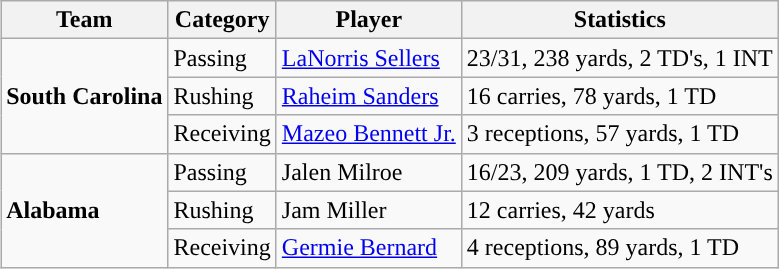<table class="wikitable" style="float: right;">
<tr>
<th>Team</th>
<th>Category</th>
<th>Player</th>
<th>Statistics</th>
</tr>
<tr>
<td rowspan=3><strong>South Carolina</strong></td>
<td>Passing</td>
<td><a href='#'>LaNorris Sellers</a></td>
<td>23/31, 238 yards, 2 TD's, 1 INT</td>
</tr>
<tr>
<td>Rushing</td>
<td><a href='#'>Raheim Sanders</a></td>
<td>16 carries, 78 yards, 1 TD</td>
</tr>
<tr>
<td>Receiving</td>
<td><a href='#'>Mazeo Bennett Jr.</a></td>
<td>3 receptions, 57 yards, 1 TD</td>
</tr>
<tr>
<td rowspan=3><strong>Alabama</strong></td>
<td>Passing</td>
<td>Jalen Milroe</td>
<td>16/23, 209 yards, 1 TD, 2 INT's</td>
</tr>
<tr>
<td>Rushing</td>
<td>Jam Miller</td>
<td>12 carries, 42 yards</td>
</tr>
<tr>
<td>Receiving</td>
<td><a href='#'>Germie Bernard</a></td>
<td>4 receptions, 89 yards, 1 TD</td>
</tr>
</table>
